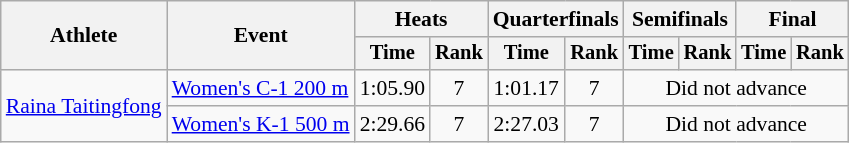<table class=wikitable style="font-size:90%">
<tr>
<th rowspan="2">Athlete</th>
<th rowspan="2">Event</th>
<th colspan=2>Heats</th>
<th colspan=2>Quarterfinals</th>
<th colspan=2>Semifinals</th>
<th colspan=2>Final</th>
</tr>
<tr style="font-size:95%">
<th>Time</th>
<th>Rank</th>
<th>Time</th>
<th>Rank</th>
<th>Time</th>
<th>Rank</th>
<th>Time</th>
<th>Rank</th>
</tr>
<tr align=center>
<td align=left rowspan=2><a href='#'>Raina Taitingfong</a></td>
<td align=left><a href='#'>Women's C-1 200 m</a></td>
<td>1:05.90</td>
<td>7</td>
<td>1:01.17</td>
<td>7</td>
<td colspan="4">Did not advance</td>
</tr>
<tr align=center>
<td align=left><a href='#'>Women's K-1 500 m</a></td>
<td>2:29.66</td>
<td>7</td>
<td>2:27.03</td>
<td>7</td>
<td colspan="4">Did not advance</td>
</tr>
</table>
